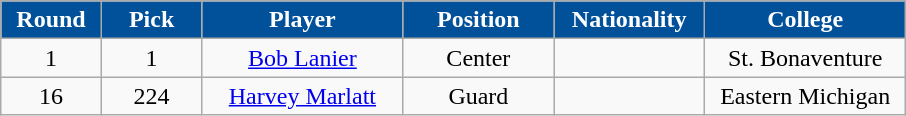<table class="wikitable sortable sortable">
<tr>
<th style="background:#00519a; color:white" width="10%">Round</th>
<th style="background:#00519a; color:white" width="10%">Pick</th>
<th style="background:#00519a; color:white" width="20%">Player</th>
<th style="background:#00519a; color:white" width="15%">Position</th>
<th style="background:#00519a; color:white" width="15%">Nationality</th>
<th style="background:#00519a; color:white" width="20%">College</th>
</tr>
<tr style="text-align: center">
<td>1</td>
<td>1</td>
<td><a href='#'>Bob Lanier</a></td>
<td>Center</td>
<td></td>
<td>St. Bonaventure</td>
</tr>
<tr style="text-align: center">
<td>16</td>
<td>224</td>
<td><a href='#'>Harvey Marlatt</a></td>
<td>Guard</td>
<td></td>
<td>Eastern Michigan</td>
</tr>
</table>
